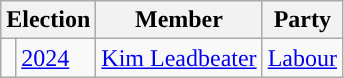<table class="wikitable">
<tr>
<th colspan="2">Election</th>
<th>Member</th>
<th>Party</th>
</tr>
<tr>
<td style="color:inherit;background-color: "></td>
<td><a href='#'>2024</a></td>
<td><a href='#'>Kim Leadbeater</a></td>
<td><a href='#'>Labour</a></td>
</tr>
</table>
